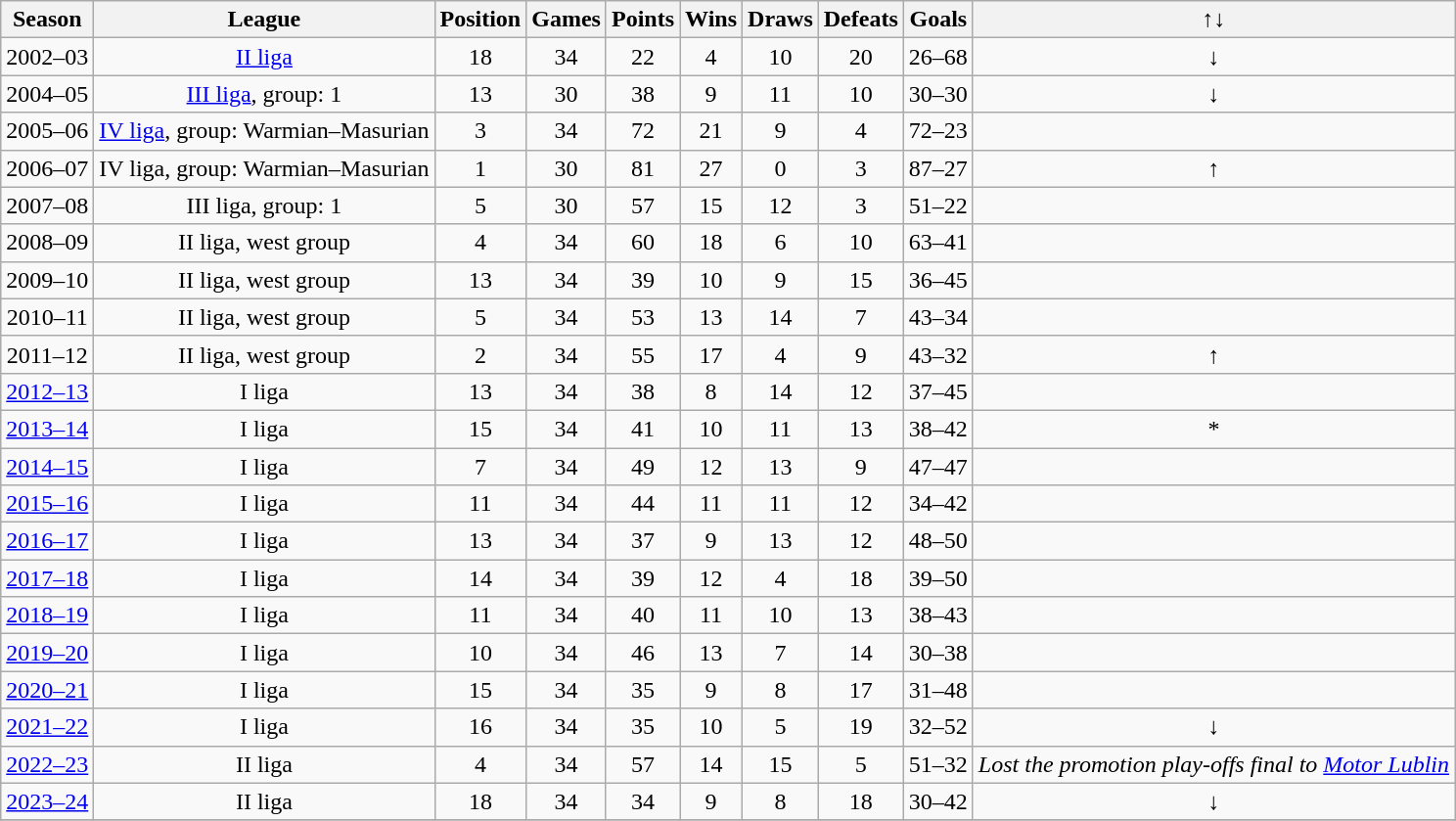<table class="wikitable" style="text-align:center">
<tr>
<th>Season</th>
<th>League</th>
<th>Position</th>
<th>Games</th>
<th>Points</th>
<th>Wins</th>
<th>Draws</th>
<th>Defeats</th>
<th>Goals</th>
<th>↑↓</th>
</tr>
<tr>
<td>2002–03</td>
<td><a href='#'>II liga</a></td>
<td>18</td>
<td>34</td>
<td>22</td>
<td>4</td>
<td>10</td>
<td>20</td>
<td>26–68</td>
<td>↓</td>
</tr>
<tr>
<td>2004–05</td>
<td><a href='#'>III liga</a>, group: 1</td>
<td>13</td>
<td>30</td>
<td>38</td>
<td>9</td>
<td>11</td>
<td>10</td>
<td>30–30</td>
<td>↓</td>
</tr>
<tr>
<td>2005–06</td>
<td><a href='#'>IV liga</a>, group: Warmian–Masurian</td>
<td>3</td>
<td>34</td>
<td>72</td>
<td>21</td>
<td>9</td>
<td>4</td>
<td>72–23</td>
<td></td>
</tr>
<tr>
<td>2006–07</td>
<td>IV liga, group: Warmian–Masurian</td>
<td>1</td>
<td>30</td>
<td>81</td>
<td>27</td>
<td>0</td>
<td>3</td>
<td>87–27</td>
<td>↑</td>
</tr>
<tr>
<td>2007–08</td>
<td>III liga, group: 1</td>
<td>5</td>
<td>30</td>
<td>57</td>
<td>15</td>
<td>12</td>
<td>3</td>
<td>51–22</td>
<td></td>
</tr>
<tr>
<td>2008–09</td>
<td>II liga, west group</td>
<td>4</td>
<td>34</td>
<td>60</td>
<td>18</td>
<td>6</td>
<td>10</td>
<td>63–41</td>
<td></td>
</tr>
<tr>
<td>2009–10</td>
<td>II liga, west group</td>
<td>13</td>
<td>34</td>
<td>39</td>
<td>10</td>
<td>9</td>
<td>15</td>
<td>36–45</td>
<td></td>
</tr>
<tr>
<td>2010–11</td>
<td>II liga, west group</td>
<td>5</td>
<td>34</td>
<td>53</td>
<td>13</td>
<td>14</td>
<td>7</td>
<td>43–34</td>
<td></td>
</tr>
<tr>
<td>2011–12</td>
<td>II liga, west group</td>
<td>2</td>
<td>34</td>
<td>55</td>
<td>17</td>
<td>4</td>
<td>9</td>
<td>43–32</td>
<td>↑</td>
</tr>
<tr>
<td><a href='#'>2012–13</a></td>
<td>I liga</td>
<td>13</td>
<td>34</td>
<td>38</td>
<td>8</td>
<td>14</td>
<td>12</td>
<td>37–45</td>
<td></td>
</tr>
<tr>
<td><a href='#'>2013–14</a></td>
<td>I liga</td>
<td>15</td>
<td>34</td>
<td>41</td>
<td>10</td>
<td>11</td>
<td>13</td>
<td>38–42</td>
<td>*</td>
</tr>
<tr>
<td><a href='#'>2014–15</a></td>
<td>I liga</td>
<td>7</td>
<td>34</td>
<td>49</td>
<td>12</td>
<td>13</td>
<td>9</td>
<td>47–47</td>
<td></td>
</tr>
<tr>
<td><a href='#'>2015–16</a></td>
<td>I liga</td>
<td>11</td>
<td>34</td>
<td>44</td>
<td>11</td>
<td>11</td>
<td>12</td>
<td>34–42</td>
<td></td>
</tr>
<tr>
<td><a href='#'>2016–17</a></td>
<td>I liga</td>
<td>13</td>
<td>34</td>
<td>37</td>
<td>9</td>
<td>13</td>
<td>12</td>
<td>48–50</td>
<td></td>
</tr>
<tr>
<td><a href='#'>2017–18</a></td>
<td>I liga</td>
<td>14</td>
<td>34</td>
<td>39</td>
<td>12</td>
<td>4</td>
<td>18</td>
<td>39–50</td>
<td></td>
</tr>
<tr>
<td><a href='#'>2018–19</a></td>
<td>I liga</td>
<td>11</td>
<td>34</td>
<td>40</td>
<td>11</td>
<td>10</td>
<td>13</td>
<td>38–43</td>
<td></td>
</tr>
<tr>
<td><a href='#'>2019–20</a></td>
<td>I liga</td>
<td>10</td>
<td>34</td>
<td>46</td>
<td>13</td>
<td>7</td>
<td>14</td>
<td>30–38</td>
<td></td>
</tr>
<tr>
<td><a href='#'>2020–21</a></td>
<td>I liga</td>
<td>15</td>
<td>34</td>
<td>35</td>
<td>9</td>
<td>8</td>
<td>17</td>
<td>31–48</td>
<td></td>
</tr>
<tr>
<td><a href='#'>2021–22</a></td>
<td>I liga</td>
<td>16</td>
<td>34</td>
<td>35</td>
<td>10</td>
<td>5</td>
<td>19</td>
<td>32–52</td>
<td>↓</td>
</tr>
<tr>
<td><a href='#'>2022–23</a></td>
<td>II liga</td>
<td>4</td>
<td>34</td>
<td>57</td>
<td>14</td>
<td>15</td>
<td>5</td>
<td>51–32</td>
<td><em>Lost the promotion play-offs final to <a href='#'>Motor Lublin</a></em></td>
</tr>
<tr>
<td><a href='#'>2023–24</a></td>
<td>II liga</td>
<td>18</td>
<td>34</td>
<td>34</td>
<td>9</td>
<td>8</td>
<td>18</td>
<td>30–42</td>
<td>↓</td>
</tr>
<tr>
</tr>
</table>
